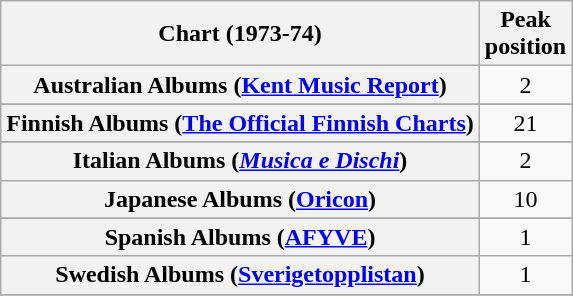<table class="wikitable sortable plainrowheaders">
<tr>
<th>Chart (1973-74)</th>
<th>Peak<br>position</th>
</tr>
<tr>
<th scope="row">Australian Albums (<a href='#'>Kent Music Report</a>)</th>
<td align="center">2</td>
</tr>
<tr>
</tr>
<tr>
</tr>
<tr>
<th scope="row">Finnish Albums (<a href='#'>The Official Finnish Charts</a>)</th>
<td align="center">21</td>
</tr>
<tr>
</tr>
<tr>
<th scope="row">Italian Albums (<em><a href='#'>Musica e Dischi</a></em>)</th>
<td align="center">2</td>
</tr>
<tr>
<th scope="row">Japanese Albums (<a href='#'>Oricon</a>)</th>
<td align="center">10</td>
</tr>
<tr>
</tr>
<tr>
<th scope="row">Spanish Albums (<a href='#'>AFYVE</a>)</th>
<td align="center">1</td>
</tr>
<tr>
<th scope="row">Swedish Albums (<a href='#'>Sverigetopplistan</a>)</th>
<td align="center">1</td>
</tr>
<tr>
</tr>
<tr>
</tr>
</table>
